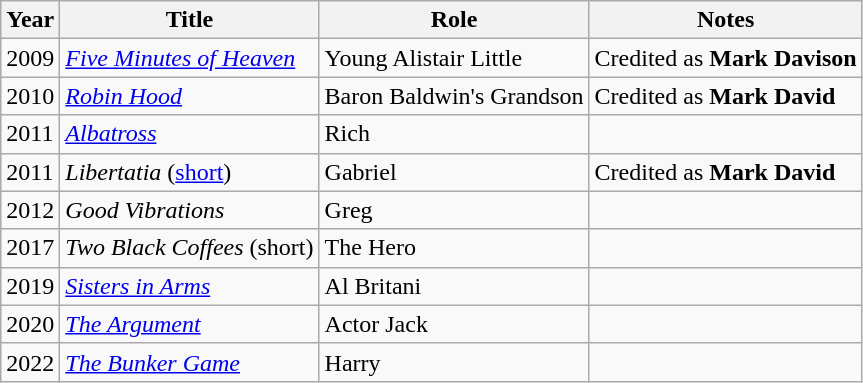<table class="wikitable sortable">
<tr>
<th>Year</th>
<th>Title</th>
<th>Role</th>
<th class="unsortable">Notes</th>
</tr>
<tr>
<td>2009</td>
<td><em><a href='#'>Five Minutes of Heaven</a></em></td>
<td>Young Alistair Little</td>
<td>Credited as <strong>Mark Davison</strong></td>
</tr>
<tr>
<td>2010</td>
<td><em><a href='#'>Robin Hood</a></em></td>
<td>Baron Baldwin's Grandson</td>
<td>Credited as <strong>Mark David</strong></td>
</tr>
<tr>
<td>2011</td>
<td><em><a href='#'>Albatross</a></em></td>
<td>Rich</td>
<td></td>
</tr>
<tr>
<td>2011</td>
<td><em>Libertatia</em> (<a href='#'>short</a>)</td>
<td>Gabriel</td>
<td>Credited as <strong>Mark David</strong></td>
</tr>
<tr>
<td>2012</td>
<td><em>Good Vibrations</em></td>
<td>Greg</td>
<td></td>
</tr>
<tr>
<td>2017</td>
<td><em>Two Black Coffees</em>  (short)</td>
<td>The Hero</td>
<td></td>
</tr>
<tr>
<td>2019</td>
<td><em><a href='#'>Sisters in Arms</a></em></td>
<td>Al Britani</td>
<td></td>
</tr>
<tr>
<td>2020</td>
<td><em><a href='#'>The Argument</a></em></td>
<td>Actor Jack</td>
<td></td>
</tr>
<tr>
<td>2022</td>
<td><em><a href='#'>The Bunker Game</a></em></td>
<td>Harry</td>
<td></td>
</tr>
</table>
